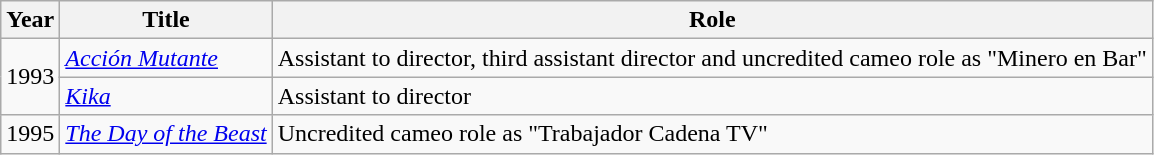<table class= "wikitable sortable">
<tr>
<th style="width:26px;">Year</th>
<th>Title</th>
<th>Role</th>
</tr>
<tr>
<td rowspan="2">1993</td>
<td><em><a href='#'>Acción Mutante</a></em></td>
<td>Assistant to director, third assistant director and uncredited cameo role as "Minero en Bar"</td>
</tr>
<tr>
<td><em><a href='#'>Kika</a></em></td>
<td>Assistant to director</td>
</tr>
<tr>
<td>1995</td>
<td><em><a href='#'>The Day of the Beast</a></em></td>
<td>Uncredited cameo role as "Trabajador Cadena TV"</td>
</tr>
</table>
